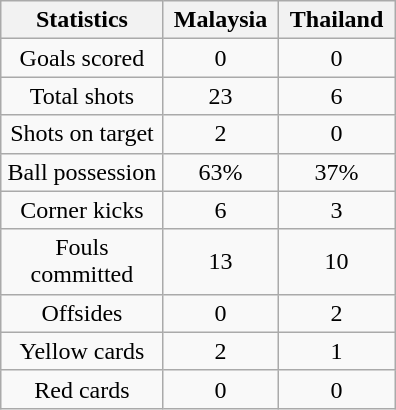<table class="wikitable" style="text-align:center; margin:auto;">
<tr>
<th scope=col width=100>Statistics</th>
<th scope=col width=70>Malaysia</th>
<th scope=col width=70>Thailand</th>
</tr>
<tr>
<td>Goals scored</td>
<td>0</td>
<td>0</td>
</tr>
<tr>
<td>Total shots</td>
<td>23</td>
<td>6</td>
</tr>
<tr>
<td>Shots on target</td>
<td>2</td>
<td>0</td>
</tr>
<tr>
<td>Ball possession</td>
<td>63%</td>
<td>37%</td>
</tr>
<tr>
<td>Corner kicks</td>
<td>6</td>
<td>3</td>
</tr>
<tr>
<td>Fouls committed</td>
<td>13</td>
<td>10</td>
</tr>
<tr>
<td>Offsides</td>
<td>0</td>
<td>2</td>
</tr>
<tr>
<td>Yellow cards</td>
<td>2</td>
<td>1</td>
</tr>
<tr>
<td>Red cards</td>
<td>0</td>
<td>0</td>
</tr>
</table>
